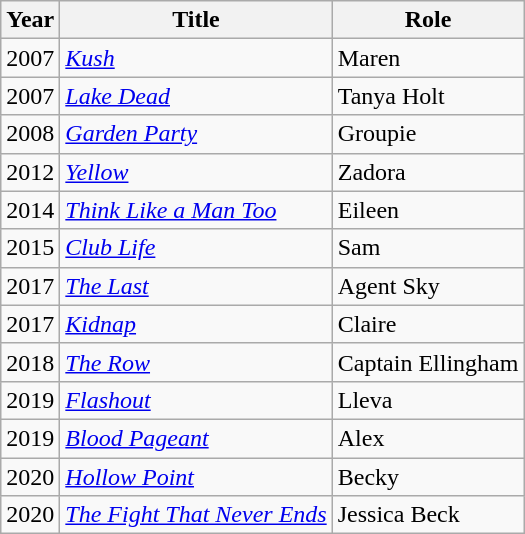<table class="wikitable sortable">
<tr>
<th>Year</th>
<th>Title</th>
<th>Role</th>
</tr>
<tr>
<td>2007</td>
<td><em><a href='#'>Kush</a></em></td>
<td>Maren</td>
</tr>
<tr>
<td>2007</td>
<td><em><a href='#'>Lake Dead</a></em></td>
<td>Tanya Holt</td>
</tr>
<tr>
<td>2008</td>
<td><em><a href='#'>Garden Party</a></em></td>
<td>Groupie</td>
</tr>
<tr>
<td>2012</td>
<td><em><a href='#'>Yellow</a></em></td>
<td>Zadora</td>
</tr>
<tr>
<td>2014</td>
<td><em><a href='#'>Think Like a Man Too</a></em></td>
<td>Eileen</td>
</tr>
<tr>
<td>2015</td>
<td><em><a href='#'>Club Life</a></em></td>
<td>Sam</td>
</tr>
<tr>
<td>2017</td>
<td><em><a href='#'>The Last</a></em></td>
<td>Agent Sky</td>
</tr>
<tr>
<td>2017</td>
<td><em><a href='#'>Kidnap</a></em></td>
<td>Claire</td>
</tr>
<tr>
<td>2018</td>
<td><em><a href='#'>The Row</a></em></td>
<td>Captain Ellingham</td>
</tr>
<tr>
<td>2019</td>
<td><em><a href='#'>Flashout</a></em></td>
<td>Lleva</td>
</tr>
<tr>
<td>2019</td>
<td><em><a href='#'>Blood Pageant</a></em></td>
<td>Alex</td>
</tr>
<tr>
<td>2020</td>
<td><em><a href='#'>Hollow Point</a></em></td>
<td>Becky</td>
</tr>
<tr>
<td>2020</td>
<td><em><a href='#'>The Fight That Never Ends</a></em></td>
<td>Jessica Beck</td>
</tr>
</table>
